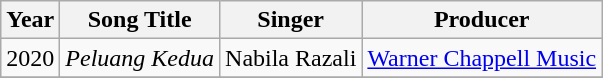<table class="wikitable">
<tr>
<th>Year</th>
<th>Song Title</th>
<th>Singer</th>
<th>Producer</th>
</tr>
<tr>
<td>2020</td>
<td><em>Peluang Kedua</em></td>
<td>Nabila Razali</td>
<td><a href='#'>Warner Chappell Music</a></td>
</tr>
<tr>
</tr>
</table>
